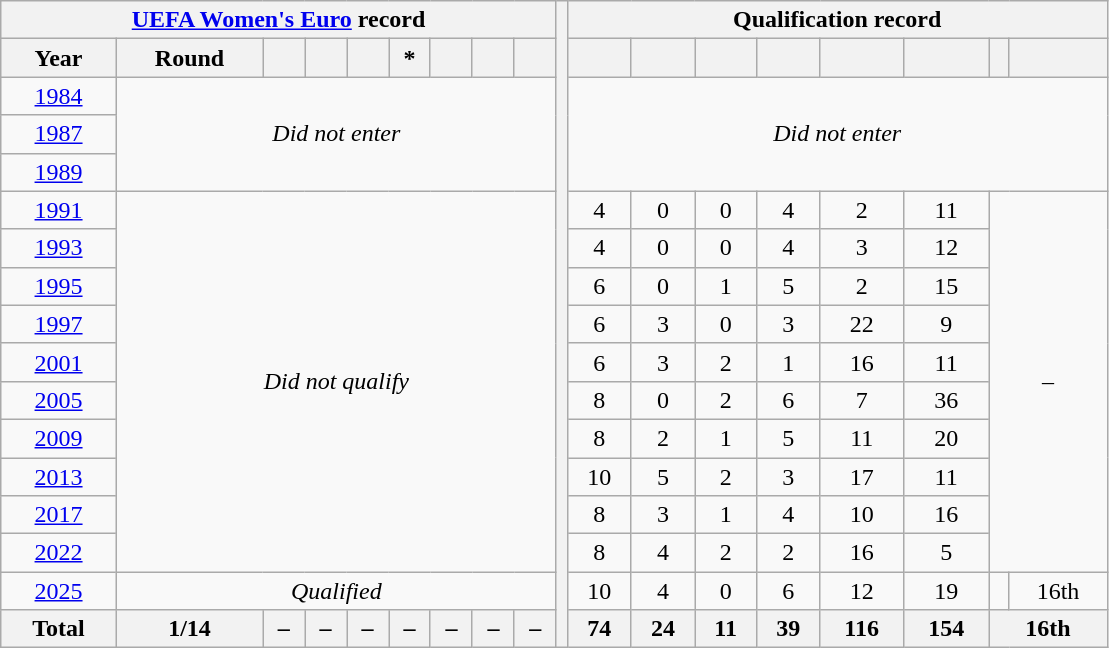<table class="wikitable" style="text-align: center;">
<tr>
<th colspan=9><a href='#'>UEFA Women's Euro</a> record</th>
<th style="width:1%;" rowspan="99"></th>
<th colspan=8>Qualification record</th>
</tr>
<tr>
<th>Year</th>
<th>Round</th>
<th></th>
<th></th>
<th></th>
<th> *</th>
<th></th>
<th></th>
<th></th>
<th></th>
<th></th>
<th></th>
<th></th>
<th></th>
<th></th>
<th></th>
<th></th>
</tr>
<tr>
<td><a href='#'>1984</a></td>
<td colspan="8" rowspan="3"><em>Did not enter</em></td>
<td colspan=8 rowspan="3"><em>Did not enter</em></td>
</tr>
<tr>
<td> <a href='#'>1987</a></td>
</tr>
<tr>
<td> <a href='#'>1989</a></td>
</tr>
<tr>
<td> <a href='#'>1991</a></td>
<td colspan="8" rowspan="10"><em>Did not qualify</em></td>
<td>4</td>
<td>0</td>
<td>0</td>
<td>4</td>
<td>2</td>
<td>11</td>
<td colspan=2 rowspan=10>–</td>
</tr>
<tr>
<td> <a href='#'>1993</a></td>
<td>4</td>
<td>0</td>
<td>0</td>
<td>4</td>
<td>3</td>
<td>12</td>
</tr>
<tr>
<td> <a href='#'>1995</a></td>
<td>6</td>
<td>0</td>
<td>1</td>
<td>5</td>
<td>2</td>
<td>15</td>
</tr>
<tr>
<td>  <a href='#'>1997</a></td>
<td>6</td>
<td>3</td>
<td>0</td>
<td>3</td>
<td>22</td>
<td>9</td>
</tr>
<tr>
<td> <a href='#'>2001</a></td>
<td>6</td>
<td>3</td>
<td>2</td>
<td>1</td>
<td>16</td>
<td>11</td>
</tr>
<tr>
<td> <a href='#'>2005</a></td>
<td>8</td>
<td>0</td>
<td>2</td>
<td>6</td>
<td>7</td>
<td>36</td>
</tr>
<tr>
<td> <a href='#'>2009</a></td>
<td>8</td>
<td>2</td>
<td>1</td>
<td>5</td>
<td>11</td>
<td>20</td>
</tr>
<tr>
<td> <a href='#'>2013</a></td>
<td>10</td>
<td>5</td>
<td>2</td>
<td>3</td>
<td>17</td>
<td>11</td>
</tr>
<tr>
<td> <a href='#'>2017</a></td>
<td>8</td>
<td>3</td>
<td>1</td>
<td>4</td>
<td>10</td>
<td>16</td>
</tr>
<tr>
<td> <a href='#'>2022</a></td>
<td>8</td>
<td>4</td>
<td>2</td>
<td>2</td>
<td>16</td>
<td>5</td>
</tr>
<tr>
<td> <a href='#'>2025</a></td>
<td colspan="8"><em>Qualified</em></td>
<td>10</td>
<td>4</td>
<td>0</td>
<td>6</td>
<td>12</td>
<td>19</td>
<td></td>
<td>16th</td>
</tr>
<tr>
<th>Total</th>
<th>1/14</th>
<th>–</th>
<th>–</th>
<th>–</th>
<th>–</th>
<th>–</th>
<th>–</th>
<th>–</th>
<th>74</th>
<th>24</th>
<th>11</th>
<th>39</th>
<th>116</th>
<th>154</th>
<th colspan=2>16th</th>
</tr>
</table>
